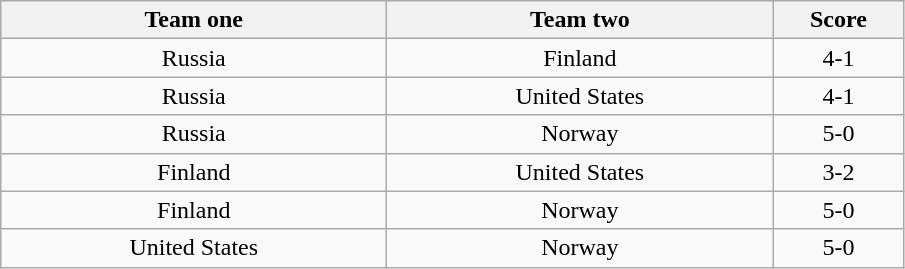<table class="wikitable" style="text-align: center">
<tr>
<th width=250>Team one</th>
<th width=250>Team two</th>
<th width=80>Score</th>
</tr>
<tr>
<td> Russia</td>
<td> Finland</td>
<td>4-1</td>
</tr>
<tr>
<td> Russia</td>
<td> United States</td>
<td>4-1</td>
</tr>
<tr>
<td> Russia</td>
<td> Norway</td>
<td>5-0</td>
</tr>
<tr>
<td> Finland</td>
<td> United States</td>
<td>3-2</td>
</tr>
<tr>
<td> Finland</td>
<td> Norway</td>
<td>5-0</td>
</tr>
<tr>
<td> United States</td>
<td> Norway</td>
<td>5-0</td>
</tr>
</table>
